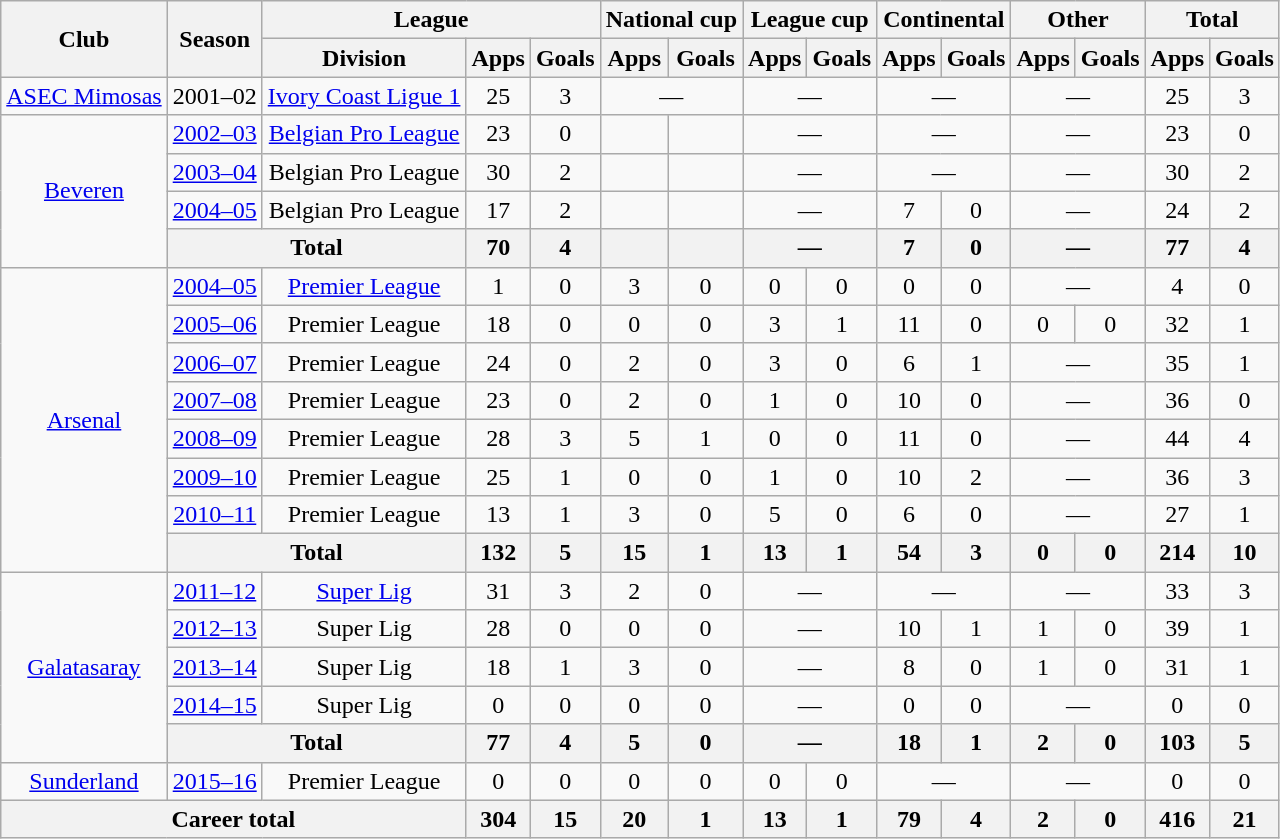<table class="wikitable" style="text-align:center">
<tr>
<th rowspan="2">Club</th>
<th rowspan="2">Season</th>
<th colspan="3">League</th>
<th colspan="2">National cup</th>
<th colspan="2">League cup</th>
<th colspan="2">Continental</th>
<th colspan="2">Other</th>
<th colspan="2">Total</th>
</tr>
<tr>
<th>Division</th>
<th>Apps</th>
<th>Goals</th>
<th>Apps</th>
<th>Goals</th>
<th>Apps</th>
<th>Goals</th>
<th>Apps</th>
<th>Goals</th>
<th>Apps</th>
<th>Goals</th>
<th>Apps</th>
<th>Goals</th>
</tr>
<tr>
<td><a href='#'>ASEC Mimosas</a></td>
<td>2001–02</td>
<td><a href='#'>Ivory Coast Ligue 1</a></td>
<td>25</td>
<td>3</td>
<td colspan="2">—</td>
<td colspan="2">—</td>
<td colspan="2">—</td>
<td colspan="2">—</td>
<td>25</td>
<td>3</td>
</tr>
<tr>
<td rowspan="4"><a href='#'>Beveren</a></td>
<td><a href='#'>2002–03</a></td>
<td><a href='#'>Belgian Pro League</a></td>
<td>23</td>
<td>0</td>
<td></td>
<td></td>
<td colspan="2">—</td>
<td colspan="2">—</td>
<td colspan="2">—</td>
<td>23</td>
<td>0</td>
</tr>
<tr>
<td><a href='#'>2003–04</a></td>
<td>Belgian Pro League</td>
<td>30</td>
<td>2</td>
<td></td>
<td></td>
<td colspan="2">—</td>
<td colspan="2">—</td>
<td colspan="2">—</td>
<td>30</td>
<td>2</td>
</tr>
<tr>
<td><a href='#'>2004–05</a></td>
<td>Belgian Pro League</td>
<td>17</td>
<td>2</td>
<td></td>
<td></td>
<td colspan="2">—</td>
<td>7</td>
<td>0</td>
<td colspan="2">—</td>
<td>24</td>
<td>2</td>
</tr>
<tr>
<th colspan="2">Total</th>
<th>70</th>
<th>4</th>
<th></th>
<th></th>
<th colspan="2">—</th>
<th>7</th>
<th>0</th>
<th colspan="2">—</th>
<th>77</th>
<th>4</th>
</tr>
<tr>
<td rowspan="8"><a href='#'>Arsenal</a></td>
<td><a href='#'>2004–05</a></td>
<td><a href='#'>Premier League</a></td>
<td>1</td>
<td>0</td>
<td>3</td>
<td>0</td>
<td>0</td>
<td>0</td>
<td>0</td>
<td>0</td>
<td colspan="2">—</td>
<td>4</td>
<td>0</td>
</tr>
<tr>
<td><a href='#'>2005–06</a></td>
<td>Premier League</td>
<td>18</td>
<td>0</td>
<td>0</td>
<td>0</td>
<td>3</td>
<td>1</td>
<td>11</td>
<td>0</td>
<td>0</td>
<td>0</td>
<td>32</td>
<td>1</td>
</tr>
<tr>
<td><a href='#'>2006–07</a></td>
<td>Premier League</td>
<td>24</td>
<td>0</td>
<td>2</td>
<td>0</td>
<td>3</td>
<td>0</td>
<td>6</td>
<td>1</td>
<td colspan="2">—</td>
<td>35</td>
<td>1</td>
</tr>
<tr>
<td><a href='#'>2007–08</a></td>
<td>Premier League</td>
<td>23</td>
<td>0</td>
<td>2</td>
<td>0</td>
<td>1</td>
<td>0</td>
<td>10</td>
<td>0</td>
<td colspan="2">—</td>
<td>36</td>
<td>0</td>
</tr>
<tr>
<td><a href='#'>2008–09</a></td>
<td>Premier League</td>
<td>28</td>
<td>3</td>
<td>5</td>
<td>1</td>
<td>0</td>
<td>0</td>
<td>11</td>
<td>0</td>
<td colspan="2">—</td>
<td>44</td>
<td>4</td>
</tr>
<tr>
<td><a href='#'>2009–10</a></td>
<td>Premier League</td>
<td>25</td>
<td>1</td>
<td>0</td>
<td>0</td>
<td>1</td>
<td>0</td>
<td>10</td>
<td>2</td>
<td colspan="2">—</td>
<td>36</td>
<td>3</td>
</tr>
<tr>
<td><a href='#'>2010–11</a></td>
<td>Premier League</td>
<td>13</td>
<td>1</td>
<td>3</td>
<td>0</td>
<td>5</td>
<td>0</td>
<td>6</td>
<td>0</td>
<td colspan="2">—</td>
<td>27</td>
<td>1</td>
</tr>
<tr>
<th colspan="2">Total</th>
<th>132</th>
<th>5</th>
<th>15</th>
<th>1</th>
<th>13</th>
<th>1</th>
<th>54</th>
<th>3</th>
<th>0</th>
<th>0</th>
<th>214</th>
<th>10</th>
</tr>
<tr>
<td rowspan="5"><a href='#'>Galatasaray</a></td>
<td><a href='#'>2011–12</a></td>
<td><a href='#'>Super Lig</a></td>
<td>31</td>
<td>3</td>
<td>2</td>
<td>0</td>
<td colspan="2">—</td>
<td colspan="2">—</td>
<td colspan="2">—</td>
<td>33</td>
<td>3</td>
</tr>
<tr>
<td><a href='#'>2012–13</a></td>
<td>Super Lig</td>
<td>28</td>
<td>0</td>
<td>0</td>
<td>0</td>
<td colspan="2">—</td>
<td>10</td>
<td>1</td>
<td>1</td>
<td>0</td>
<td>39</td>
<td>1</td>
</tr>
<tr>
<td><a href='#'>2013–14</a></td>
<td>Super Lig</td>
<td>18</td>
<td>1</td>
<td>3</td>
<td>0</td>
<td colspan="2">—</td>
<td>8</td>
<td>0</td>
<td>1</td>
<td>0</td>
<td>31</td>
<td>1</td>
</tr>
<tr>
<td><a href='#'>2014–15</a></td>
<td>Super Lig</td>
<td>0</td>
<td>0</td>
<td>0</td>
<td>0</td>
<td colspan="2">—</td>
<td>0</td>
<td>0</td>
<td colspan="2">—</td>
<td>0</td>
<td>0</td>
</tr>
<tr>
<th colspan="2">Total</th>
<th>77</th>
<th>4</th>
<th>5</th>
<th>0</th>
<th colspan="2">—</th>
<th>18</th>
<th>1</th>
<th>2</th>
<th>0</th>
<th>103</th>
<th>5</th>
</tr>
<tr>
<td><a href='#'>Sunderland</a></td>
<td><a href='#'>2015–16</a></td>
<td>Premier League</td>
<td>0</td>
<td>0</td>
<td>0</td>
<td>0</td>
<td>0</td>
<td>0</td>
<td colspan="2">—</td>
<td colspan="2">—</td>
<td>0</td>
<td>0</td>
</tr>
<tr>
<th colspan="3">Career total</th>
<th>304</th>
<th>15</th>
<th>20</th>
<th>1</th>
<th>13</th>
<th>1</th>
<th>79</th>
<th>4</th>
<th>2</th>
<th>0</th>
<th>416</th>
<th>21</th>
</tr>
</table>
